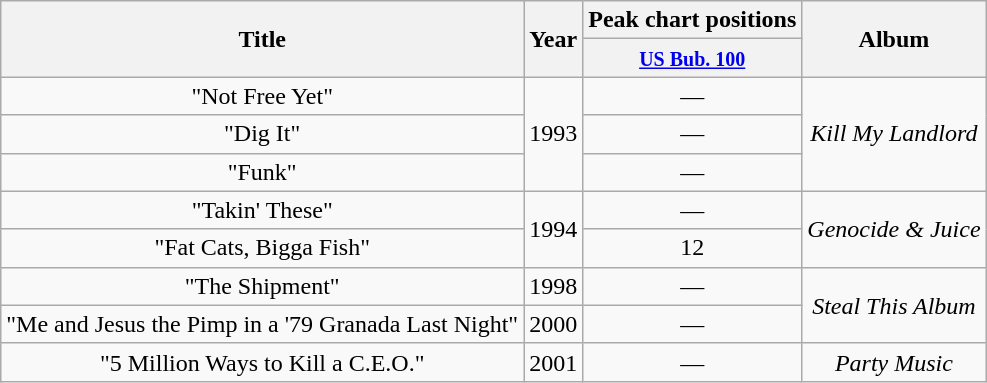<table class="wikitable plainrowheaders" style="text-align:center;">
<tr>
<th rowspan="2"><strong>Title</strong></th>
<th rowspan="2">Year</th>
<th><strong>Peak chart positions</strong></th>
<th rowspan="2">Album</th>
</tr>
<tr>
<th><small><a href='#'>US Bub. 100</a></small><br></th>
</tr>
<tr>
<td>"Not Free Yet"</td>
<td rowspan="3">1993</td>
<td>—</td>
<td rowspan="3"><em>Kill My Landlord</em></td>
</tr>
<tr>
<td>"Dig It"</td>
<td>—</td>
</tr>
<tr>
<td>"Funk"</td>
<td>—</td>
</tr>
<tr>
<td>"Takin' These"</td>
<td rowspan="2">1994</td>
<td>—</td>
<td rowspan="2"><em>Genocide & Juice</em></td>
</tr>
<tr>
<td>"Fat Cats, Bigga Fish"</td>
<td>12</td>
</tr>
<tr>
<td>"The Shipment"</td>
<td>1998</td>
<td>—</td>
<td rowspan="2"><em>Steal This Album</em></td>
</tr>
<tr>
<td>"Me and Jesus the Pimp in a '79 Granada Last Night"</td>
<td>2000</td>
<td>—</td>
</tr>
<tr>
<td>"5 Million Ways to Kill a C.E.O."</td>
<td>2001</td>
<td>—</td>
<td><em>Party Music</em></td>
</tr>
</table>
